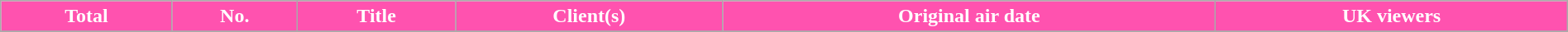<table class="wikitable plainrowheaders" style="width:100%;">
<tr>
<th style="background:#FF52AF; color:white;">Total</th>
<th style="background:#FF52AF; color:white;">No.</th>
<th style="background:#FF52AF; color:white;">Title</th>
<th style="background:#FF52AF; color:white;">Client(s)</th>
<th style="background:#FF52AF; color:white;">Original air date</th>
<th style="background:#FF52AF; color:white;">UK viewers<br></th>
</tr>
<tr>
</tr>
</table>
